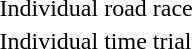<table>
<tr>
<td>Individual road race</td>
<td></td>
<td></td>
<td></td>
</tr>
<tr>
<td>Individual time trial</td>
<td></td>
<td></td>
<td></td>
</tr>
</table>
